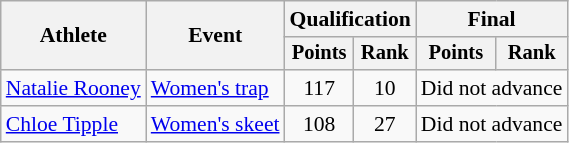<table class=wikitable style=font-size:90%;text-align:center>
<tr>
<th rowspan=2>Athlete</th>
<th rowspan=2>Event</th>
<th colspan=2>Qualification</th>
<th colspan=2>Final</th>
</tr>
<tr style=font-size:95%>
<th>Points</th>
<th>Rank</th>
<th>Points</th>
<th>Rank</th>
</tr>
<tr>
<td align=left><a href='#'>Natalie Rooney</a></td>
<td align=left><a href='#'>Women's trap</a></td>
<td>117</td>
<td>10</td>
<td colspan=2>Did not advance</td>
</tr>
<tr>
<td align=left><a href='#'>Chloe Tipple</a></td>
<td align=left><a href='#'>Women's skeet</a></td>
<td>108</td>
<td>27</td>
<td colspan=2>Did not advance</td>
</tr>
</table>
